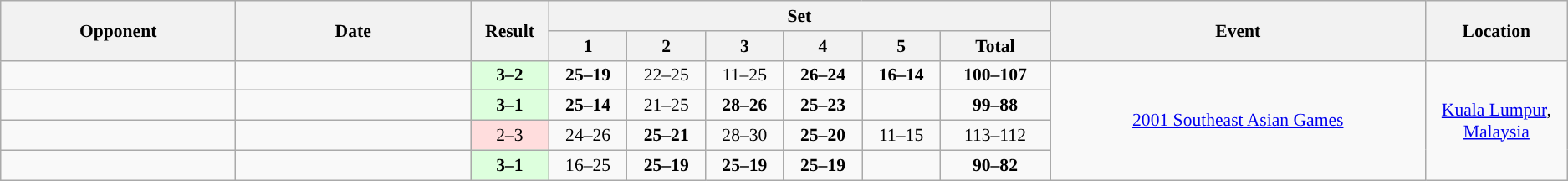<table class="wikitable" style="font-size: 90%">
<tr>
<th rowspan=2 width=15%>Opponent</th>
<th rowspan=2 width=15%>Date</th>
<th rowspan=2 width=5%>Result</th>
<th colspan=6>Set</th>
<th rowspan=2 width=24%>Event</th>
<th rowspan=2 width=16%>Location</th>
</tr>
<tr>
<th width=5%>1</th>
<th width=5%>2</th>
<th width=5%>3</th>
<th width=5%>4</th>
<th width=5%>5</th>
<th width=7%>Total</th>
</tr>
<tr style="text-align:center;">
<td style="text-align:left;"></td>
<td></td>
<td style="background:#ddffdd;"><strong>3–2</strong></td>
<td><strong>25–19</strong></td>
<td>22–25</td>
<td>11–25</td>
<td><strong>26–24</strong></td>
<td><strong>16–14</strong></td>
<td><strong>100–107</strong></td>
<td rowspan=4><a href='#'>2001 Southeast Asian Games</a></td>
<td rowspan=4><a href='#'>Kuala Lumpur</a>, <a href='#'>Malaysia</a></td>
</tr>
<tr style="text-align:center;">
<td style="text-align:left;"></td>
<td></td>
<td style="background:#ddffdd;"><strong>3–1</strong></td>
<td><strong>25–14</strong></td>
<td>21–25</td>
<td><strong>28–26</strong></td>
<td><strong>25–23</strong></td>
<td></td>
<td><strong>99–88</strong></td>
</tr>
<tr style="text-align:center;">
<td style="text-align:left;"></td>
<td></td>
<td style="background:#ffdddd;">2–3</td>
<td>24–26</td>
<td><strong>25–21</strong></td>
<td>28–30</td>
<td><strong>25–20</strong></td>
<td>11–15</td>
<td>113–112</td>
</tr>
<tr style="text-align:center;">
<td style="text-align:left;"></td>
<td></td>
<td style="background:#ddffdd;"><strong>3–1</strong></td>
<td>16–25</td>
<td><strong>25–19</strong></td>
<td><strong>25–19</strong></td>
<td><strong>25–19</strong></td>
<td></td>
<td><strong>90–82</strong></td>
</tr>
</table>
